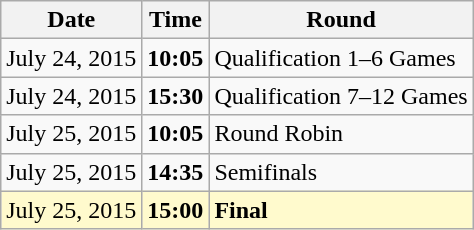<table class="wikitable">
<tr>
<th>Date</th>
<th>Time</th>
<th>Round</th>
</tr>
<tr>
<td>July 24, 2015</td>
<td><strong>10:05</strong></td>
<td>Qualification 1–6 Games</td>
</tr>
<tr>
<td>July 24, 2015</td>
<td><strong>15:30</strong></td>
<td>Qualification 7–12 Games</td>
</tr>
<tr>
<td>July 25, 2015</td>
<td><strong>10:05</strong></td>
<td>Round Robin</td>
</tr>
<tr>
<td>July 25, 2015</td>
<td><strong>14:35</strong></td>
<td>Semifinals</td>
</tr>
<tr style=background:lemonchiffon>
<td>July 25, 2015</td>
<td><strong>15:00</strong></td>
<td><strong>Final</strong></td>
</tr>
</table>
